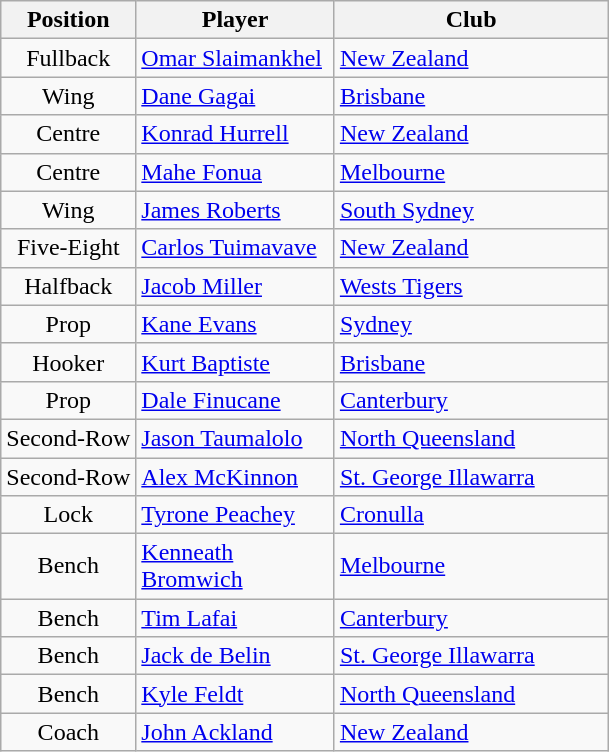<table class="wikitable">
<tr>
<th>Position</th>
<th style="width:125px;" abbr="Player">Player</th>
<th style="width:175px;" abbr="Club">Club</th>
</tr>
<tr>
<td style="text-align:center;">Fullback</td>
<td><a href='#'>Omar Slaimankhel</a></td>
<td> <a href='#'>New Zealand</a></td>
</tr>
<tr>
<td style="text-align:center;">Wing</td>
<td><a href='#'>Dane Gagai</a></td>
<td> <a href='#'>Brisbane</a></td>
</tr>
<tr>
<td style="text-align:center;">Centre</td>
<td><a href='#'>Konrad Hurrell</a></td>
<td> <a href='#'>New Zealand</a></td>
</tr>
<tr>
<td style="text-align:center;">Centre</td>
<td><a href='#'>Mahe Fonua</a></td>
<td> <a href='#'>Melbourne</a></td>
</tr>
<tr>
<td style="text-align:center;">Wing</td>
<td><a href='#'>James Roberts</a></td>
<td> <a href='#'>South Sydney</a></td>
</tr>
<tr>
<td style="text-align:center;">Five-Eight</td>
<td><a href='#'>Carlos Tuimavave</a></td>
<td> <a href='#'>New Zealand</a></td>
</tr>
<tr>
<td style="text-align:center;">Halfback</td>
<td><a href='#'>Jacob Miller</a></td>
<td> <a href='#'>Wests Tigers</a></td>
</tr>
<tr>
<td style="text-align:center;">Prop</td>
<td><a href='#'>Kane Evans</a></td>
<td> <a href='#'>Sydney</a></td>
</tr>
<tr>
<td style="text-align:center;">Hooker</td>
<td><a href='#'>Kurt Baptiste</a></td>
<td> <a href='#'>Brisbane</a></td>
</tr>
<tr>
<td style="text-align:center;">Prop</td>
<td><a href='#'>Dale Finucane</a></td>
<td> <a href='#'>Canterbury</a></td>
</tr>
<tr>
<td style="text-align:center;">Second-Row</td>
<td><a href='#'>Jason Taumalolo</a></td>
<td> <a href='#'>North Queensland</a></td>
</tr>
<tr>
<td style="text-align:center;">Second-Row</td>
<td><a href='#'>Alex McKinnon</a></td>
<td> <a href='#'>St. George Illawarra</a></td>
</tr>
<tr>
<td style="text-align:center;">Lock</td>
<td><a href='#'>Tyrone Peachey</a></td>
<td> <a href='#'>Cronulla</a></td>
</tr>
<tr>
<td style="text-align:center;">Bench</td>
<td><a href='#'>Kenneath Bromwich</a></td>
<td> <a href='#'>Melbourne</a></td>
</tr>
<tr>
<td style="text-align:center;">Bench</td>
<td><a href='#'>Tim Lafai</a></td>
<td> <a href='#'>Canterbury</a></td>
</tr>
<tr>
<td style="text-align:center;">Bench</td>
<td><a href='#'>Jack de Belin</a></td>
<td> <a href='#'>St. George Illawarra</a></td>
</tr>
<tr>
<td style="text-align:center;">Bench</td>
<td><a href='#'>Kyle Feldt</a></td>
<td> <a href='#'>North Queensland</a></td>
</tr>
<tr>
<td style="text-align:center;">Coach</td>
<td><a href='#'>John Ackland</a></td>
<td> <a href='#'>New Zealand</a></td>
</tr>
</table>
